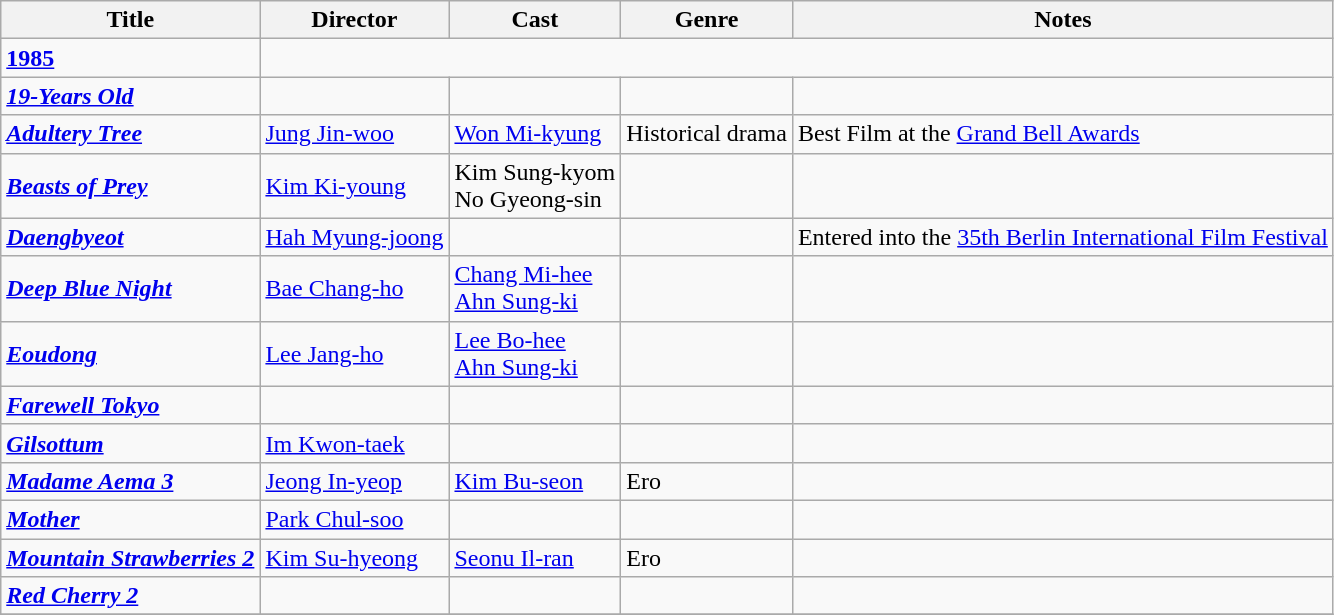<table class="wikitable">
<tr>
<th>Title</th>
<th>Director</th>
<th>Cast</th>
<th>Genre</th>
<th>Notes</th>
</tr>
<tr>
<td><strong><a href='#'>1985</a></strong></td>
</tr>
<tr>
<td><strong><em><a href='#'>19-Years Old</a></em></strong></td>
<td></td>
<td></td>
<td></td>
<td></td>
</tr>
<tr>
<td><strong><em><a href='#'>Adultery Tree</a></em></strong></td>
<td><a href='#'>Jung Jin-woo</a></td>
<td><a href='#'>Won Mi-kyung</a></td>
<td>Historical drama</td>
<td>Best Film at the <a href='#'>Grand Bell Awards</a></td>
</tr>
<tr>
<td><strong><em><a href='#'>Beasts of Prey</a></em></strong></td>
<td><a href='#'>Kim Ki-young</a></td>
<td>Kim Sung-kyom<br>No Gyeong-sin</td>
<td></td>
<td></td>
</tr>
<tr>
<td><strong><em><a href='#'>Daengbyeot</a></em></strong></td>
<td><a href='#'>Hah Myung-joong</a></td>
<td></td>
<td></td>
<td>Entered into the <a href='#'>35th Berlin International Film Festival</a></td>
</tr>
<tr>
<td><strong><em><a href='#'>Deep Blue Night</a></em></strong></td>
<td><a href='#'>Bae Chang-ho</a></td>
<td><a href='#'>Chang Mi-hee</a><br><a href='#'>Ahn Sung-ki</a></td>
<td></td>
<td></td>
</tr>
<tr>
<td><strong><em><a href='#'>Eoudong</a></em></strong></td>
<td><a href='#'>Lee Jang-ho</a></td>
<td><a href='#'>Lee Bo-hee</a><br><a href='#'>Ahn Sung-ki</a></td>
<td></td>
<td></td>
</tr>
<tr>
<td><strong><em><a href='#'>Farewell Tokyo</a></em></strong></td>
<td></td>
<td></td>
<td></td>
<td></td>
</tr>
<tr>
<td><strong><em><a href='#'>Gilsottum</a></em></strong></td>
<td><a href='#'>Im Kwon-taek</a></td>
<td></td>
<td></td>
<td></td>
</tr>
<tr>
<td><strong><em><a href='#'>Madame Aema 3</a></em></strong></td>
<td><a href='#'>Jeong In-yeop</a></td>
<td><a href='#'>Kim Bu-seon</a></td>
<td>Ero</td>
<td></td>
</tr>
<tr>
<td><strong><em><a href='#'>Mother</a></em></strong></td>
<td><a href='#'>Park Chul-soo</a></td>
<td></td>
<td></td>
<td></td>
</tr>
<tr>
<td><strong><em><a href='#'>Mountain Strawberries 2</a></em></strong></td>
<td><a href='#'>Kim Su-hyeong</a></td>
<td><a href='#'>Seonu Il-ran</a></td>
<td>Ero</td>
<td></td>
</tr>
<tr>
<td><strong><em><a href='#'>Red Cherry 2</a></em></strong></td>
<td></td>
<td></td>
<td></td>
<td></td>
</tr>
<tr>
</tr>
</table>
